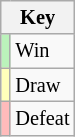<table class="wikitable" style="font-size: 85%">
<tr>
<th colspan="2">Key</th>
</tr>
<tr>
<td bgcolor=#BBF3BB></td>
<td>Win</td>
</tr>
<tr>
<td bgcolor=#FFFFBB></td>
<td>Draw</td>
</tr>
<tr>
<td bgcolor=#FFBBBB></td>
<td>Defeat</td>
</tr>
</table>
